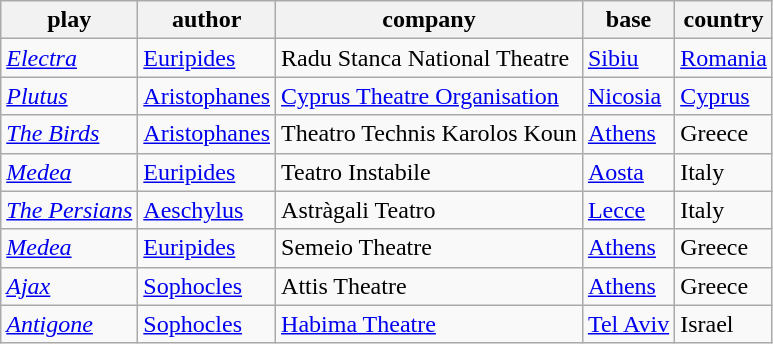<table class="wikitable">
<tr>
<th>play</th>
<th>author</th>
<th>company</th>
<th>base</th>
<th>country</th>
</tr>
<tr>
<td><em><a href='#'>Electra</a></em></td>
<td><a href='#'>Euripides</a></td>
<td>Radu Stanca National Theatre</td>
<td><a href='#'>Sibiu</a></td>
<td><a href='#'>Romania</a></td>
</tr>
<tr>
<td><em><a href='#'>Plutus</a></em></td>
<td><a href='#'>Aristophanes</a></td>
<td><a href='#'>Cyprus Theatre Organisation</a></td>
<td><a href='#'>Nicosia</a></td>
<td><a href='#'>Cyprus</a></td>
</tr>
<tr>
<td><em><a href='#'>The Birds</a></em></td>
<td><a href='#'>Aristophanes</a></td>
<td>Theatro Technis Karolos Koun</td>
<td><a href='#'>Athens</a></td>
<td>Greece</td>
</tr>
<tr>
<td><em><a href='#'>Medea</a></em></td>
<td><a href='#'>Euripides</a></td>
<td>Teatro Instabile</td>
<td><a href='#'>Aosta</a></td>
<td>Italy</td>
</tr>
<tr>
<td><em><a href='#'>The Persians</a></em></td>
<td><a href='#'>Aeschylus</a></td>
<td>Astràgali Teatro</td>
<td><a href='#'>Lecce</a></td>
<td>Italy</td>
</tr>
<tr>
<td><em><a href='#'>Medea</a></em></td>
<td><a href='#'>Euripides</a></td>
<td>Semeio Theatre</td>
<td><a href='#'>Athens</a></td>
<td>Greece</td>
</tr>
<tr>
<td><em><a href='#'>Ajax</a></em></td>
<td><a href='#'>Sophocles</a></td>
<td>Attis Theatre</td>
<td><a href='#'>Athens</a></td>
<td>Greece</td>
</tr>
<tr>
<td><em><a href='#'>Antigone</a></em></td>
<td><a href='#'>Sophocles</a></td>
<td><a href='#'>Habima Theatre</a></td>
<td><a href='#'>Tel Aviv</a></td>
<td>Israel</td>
</tr>
</table>
